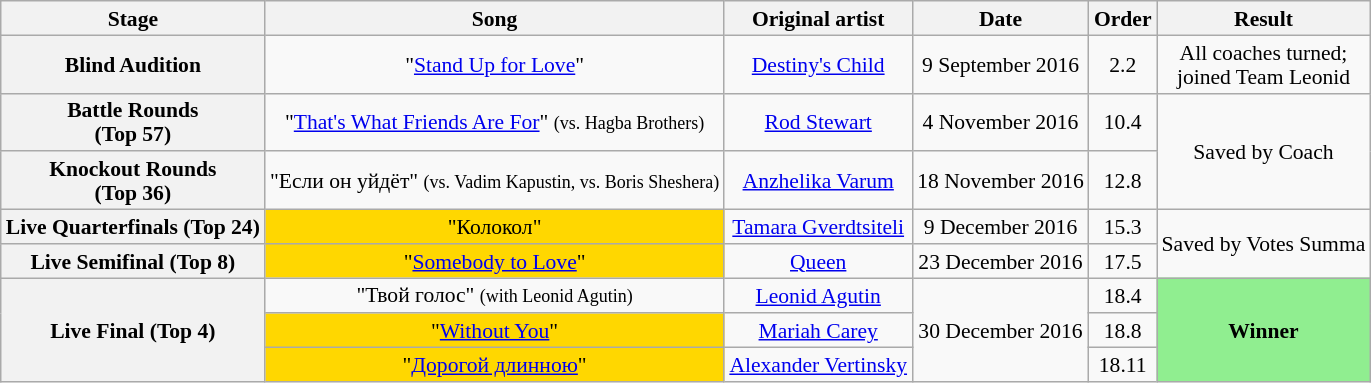<table class="wikitable" style="text-align:center; font-size:90%; line-height:16px;">
<tr>
<th scope="col">Stage</th>
<th scope="col">Song</th>
<th scope="col">Original artist</th>
<th scope="col">Date</th>
<th scope="col">Order</th>
<th scope="col">Result</th>
</tr>
<tr>
<th scope="row">Blind Audition</th>
<td>"<a href='#'>Stand Up for Love</a>"</td>
<td><a href='#'>Destiny's Child</a></td>
<td>9 September 2016</td>
<td>2.2</td>
<td>All coaches turned;<br>joined Team Leonid</td>
</tr>
<tr>
<th scope="row">Battle Rounds<br>(Top 57)</th>
<td>"<a href='#'>That's What Friends Are For</a>" <small>(vs. Hagba Brothers)</small></td>
<td><a href='#'>Rod Stewart</a></td>
<td>4 November 2016</td>
<td>10.4</td>
<td rowspan=2>Saved by Coach</td>
</tr>
<tr>
<th scope="row">Knockout Rounds<br>(Top 36)</th>
<td>"Если он уйдёт"  <small>(vs. Vadim Kapustin, vs. Boris Sheshera)</small></td>
<td><a href='#'>Anzhelika Varum</a></td>
<td>18 November 2016</td>
<td>12.8</td>
</tr>
<tr>
<th scope="row">Live Quarterfinals (Top 24)</th>
<td bgcolor="gold">"Колокол"</td>
<td><a href='#'>Tamara Gverdtsiteli</a></td>
<td>9 December 2016</td>
<td>15.3</td>
<td rowspan=2>Saved by Votes Summa</td>
</tr>
<tr>
<th scope="row">Live Semifinal (Top 8)</th>
<td bgcolor="gold">"<a href='#'>Somebody to Love</a>"</td>
<td><a href='#'>Queen</a></td>
<td>23 December 2016</td>
<td>17.5</td>
</tr>
<tr>
<th scope="row" rowspan="3">Live Final (Top 4)</th>
<td>"Твой голос" <small>(with Leonid Agutin)</small></td>
<td><a href='#'>Leonid Agutin</a></td>
<td rowspan="3">30 December 2016</td>
<td>18.4</td>
<td style="background:lightgreen;"  rowspan="3"><strong>Winner</strong></td>
</tr>
<tr>
<td bgcolor="gold">"<a href='#'>Without You</a>"</td>
<td><a href='#'>Mariah Carey</a></td>
<td>18.8</td>
</tr>
<tr>
<td bgcolor="gold">"<a href='#'>Дорогой длинною</a>"</td>
<td><a href='#'>Alexander Vertinsky</a></td>
<td>18.11</td>
</tr>
</table>
